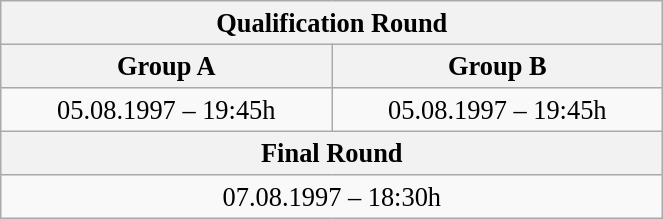<table class="wikitable" style=" text-align:center; font-size:110%;" width="35%">
<tr>
<th colspan="2">Qualification Round</th>
</tr>
<tr>
<th>Group A</th>
<th>Group B</th>
</tr>
<tr>
<td>05.08.1997 – 19:45h</td>
<td>05.08.1997 – 19:45h</td>
</tr>
<tr>
<th colspan="2">Final Round</th>
</tr>
<tr>
<td colspan="2">07.08.1997 – 18:30h</td>
</tr>
</table>
